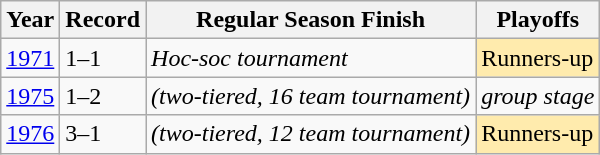<table class="wikitable">
<tr>
<th>Year</th>
<th>Record</th>
<th>Regular Season Finish</th>
<th>Playoffs</th>
</tr>
<tr>
<td><a href='#'>1971</a></td>
<td>1–1</td>
<td><em>Hoc-soc tournament</em></td>
<td bgcolor="#FFEBAD">Runners-up</td>
</tr>
<tr>
<td><a href='#'>1975</a></td>
<td>1–2</td>
<td><em>(two-tiered, 16 team tournament)</em></td>
<td><em>group stage</em></td>
</tr>
<tr>
<td><a href='#'>1976</a></td>
<td>3–1</td>
<td><em>(two-tiered, 12 team tournament)</em></td>
<td bgcolor="#FFEBAD">Runners-up</td>
</tr>
</table>
